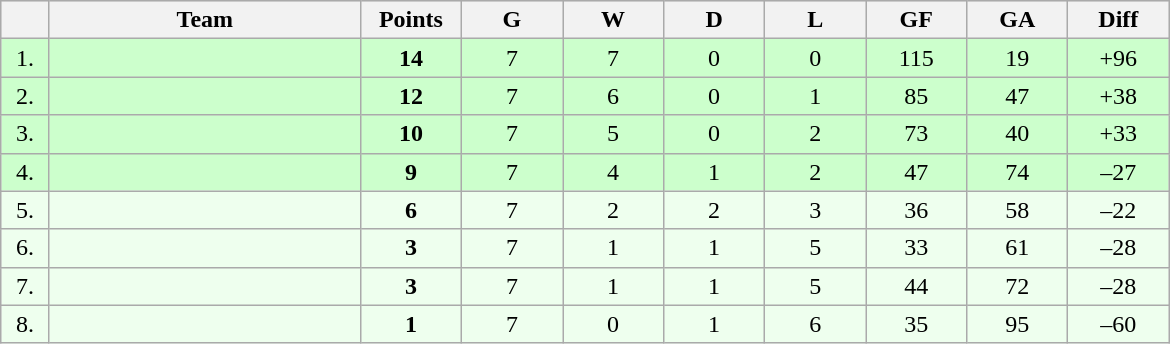<table class=wikitable style="text-align:center">
<tr bgcolor="#DCDCDC">
<th width="25"></th>
<th width="200">Team</th>
<th width="60">Points</th>
<th width="60">G</th>
<th width="60">W</th>
<th width="60">D</th>
<th width="60">L</th>
<th width="60">GF</th>
<th width="60">GA</th>
<th width="60">Diff</th>
</tr>
<tr bgcolor=ccffcc>
<td>1.</td>
<td align=left></td>
<td><strong>14</strong></td>
<td>7</td>
<td>7</td>
<td>0</td>
<td>0</td>
<td>115</td>
<td>19</td>
<td>+96</td>
</tr>
<tr bgcolor=ccffcc>
<td>2.</td>
<td align=left></td>
<td><strong>12</strong></td>
<td>7</td>
<td>6</td>
<td>0</td>
<td>1</td>
<td>85</td>
<td>47</td>
<td>+38</td>
</tr>
<tr bgcolor=ccffcc>
<td>3.</td>
<td align=left></td>
<td><strong>10</strong></td>
<td>7</td>
<td>5</td>
<td>0</td>
<td>2</td>
<td>73</td>
<td>40</td>
<td>+33</td>
</tr>
<tr bgcolor=ccffcc>
<td>4.</td>
<td align=left></td>
<td><strong>9</strong></td>
<td>7</td>
<td>4</td>
<td>1</td>
<td>2</td>
<td>47</td>
<td>74</td>
<td>–27</td>
</tr>
<tr bgcolor=eeffee>
<td>5.</td>
<td align=left></td>
<td><strong>6</strong></td>
<td>7</td>
<td>2</td>
<td>2</td>
<td>3</td>
<td>36</td>
<td>58</td>
<td>–22</td>
</tr>
<tr bgcolor=eeffee>
<td>6.</td>
<td align=left></td>
<td><strong>3</strong></td>
<td>7</td>
<td>1</td>
<td>1</td>
<td>5</td>
<td>33</td>
<td>61</td>
<td>–28</td>
</tr>
<tr bgcolor=eeffee>
<td>7.</td>
<td align=left></td>
<td><strong>3</strong></td>
<td>7</td>
<td>1</td>
<td>1</td>
<td>5</td>
<td>44</td>
<td>72</td>
<td>–28</td>
</tr>
<tr bgcolor=eeffee>
<td>8.</td>
<td align=left></td>
<td><strong>1</strong></td>
<td>7</td>
<td>0</td>
<td>1</td>
<td>6</td>
<td>35</td>
<td>95</td>
<td>–60</td>
</tr>
</table>
